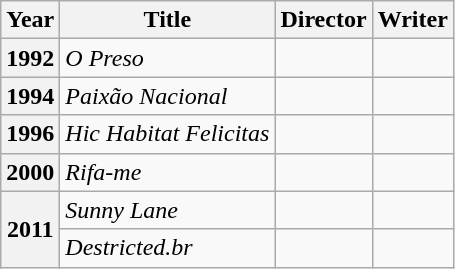<table class="wikitable">
<tr>
<th>Year</th>
<th>Title</th>
<th>Director</th>
<th>Writer</th>
</tr>
<tr>
<th>1992</th>
<td><em>O Preso</em></td>
<td></td>
<td></td>
</tr>
<tr>
<th>1994</th>
<td><em>Paixão Nacional</em></td>
<td></td>
<td></td>
</tr>
<tr>
<th>1996</th>
<td><em>Hic Habitat Felicitas</em></td>
<td></td>
<td></td>
</tr>
<tr>
<th>2000</th>
<td><em>Rifa-me</em></td>
<td></td>
<td></td>
</tr>
<tr>
<th rowspan="2">2011</th>
<td><em>Sunny Lane</em></td>
<td></td>
<td></td>
</tr>
<tr>
<td><em>Destricted.br</em></td>
<td></td>
<td></td>
</tr>
</table>
